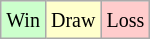<table class="wikitable">
<tr>
<td style="background: #CCFFCC;"><small>Win</small></td>
<td style="background: #FFFFCC;"><small>Draw</small></td>
<td style="background: #FFCCCC;"><small>Loss</small></td>
</tr>
</table>
